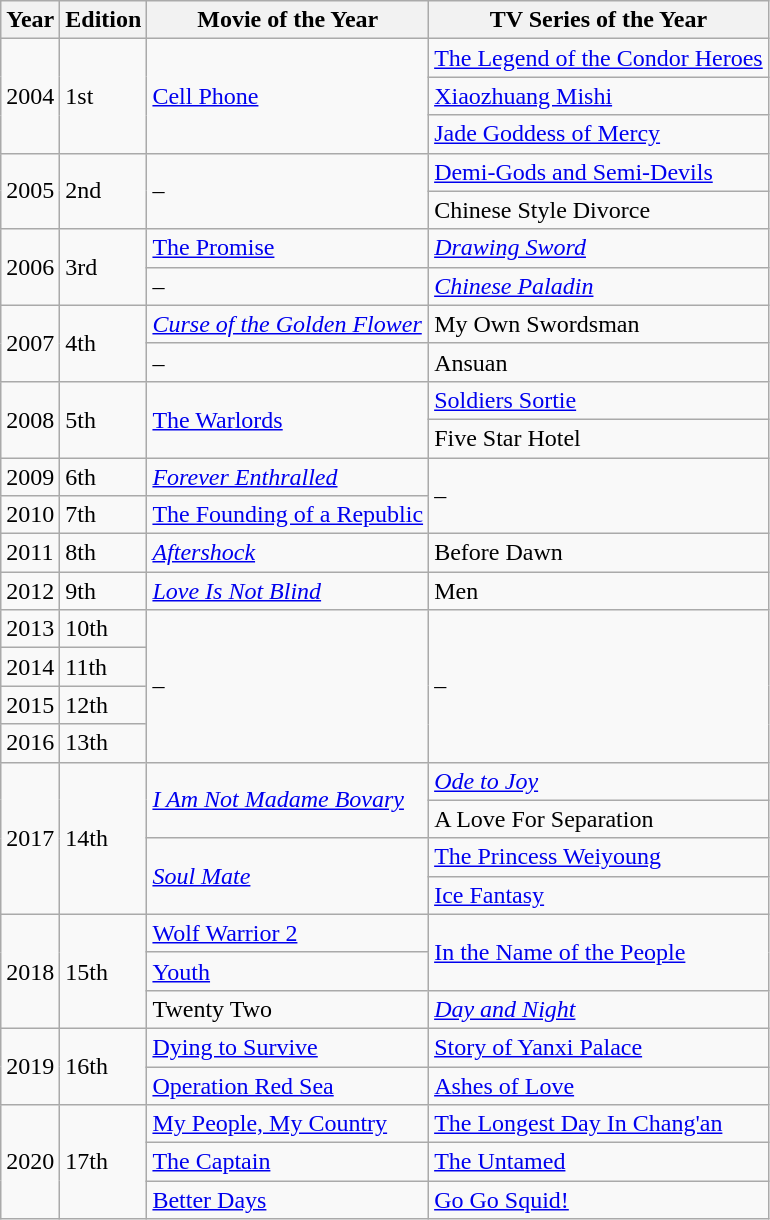<table class="wikitable">
<tr>
<th>Year</th>
<th>Edition</th>
<th>Movie of the Year</th>
<th>TV Series of the Year</th>
</tr>
<tr>
<td rowspan="3">2004</td>
<td rowspan="3">1st</td>
<td rowspan="3"><a href='#'>Cell Phone</a></td>
<td><a href='#'>The Legend of the Condor Heroes</a></td>
</tr>
<tr>
<td><a href='#'>Xiaozhuang Mishi</a></td>
</tr>
<tr>
<td><a href='#'>Jade Goddess of Mercy</a></td>
</tr>
<tr>
<td rowspan="2">2005</td>
<td rowspan="2">2nd</td>
<td rowspan="2">–</td>
<td><a href='#'>Demi-Gods and Semi-Devils</a></td>
</tr>
<tr>
<td>Chinese Style Divorce</td>
</tr>
<tr>
<td rowspan="2">2006</td>
<td rowspan="2">3rd</td>
<td><a href='#'>The Promise</a></td>
<td><em><a href='#'>Drawing Sword</a></em></td>
</tr>
<tr>
<td>–</td>
<td><a href='#'><em>Chinese Paladin</em></a></td>
</tr>
<tr>
<td rowspan="2">2007</td>
<td rowspan="2">4th</td>
<td><em><a href='#'>Curse of the Golden Flower</a></em></td>
<td>My Own Swordsman</td>
</tr>
<tr>
<td>–</td>
<td>Ansuan</td>
</tr>
<tr>
<td rowspan="2">2008</td>
<td rowspan="2">5th</td>
<td rowspan="2"><a href='#'>The Warlords</a></td>
<td><a href='#'>Soldiers Sortie</a></td>
</tr>
<tr>
<td>Five Star Hotel</td>
</tr>
<tr>
<td>2009</td>
<td>6th</td>
<td><em><a href='#'>Forever Enthralled</a></em></td>
<td rowspan="2">–</td>
</tr>
<tr>
<td>2010</td>
<td>7th</td>
<td><a href='#'>The Founding of a Republic</a></td>
</tr>
<tr>
<td>2011</td>
<td>8th</td>
<td><a href='#'><em>Aftershock</em></a></td>
<td>Before Dawn</td>
</tr>
<tr>
<td>2012</td>
<td>9th</td>
<td><em><a href='#'>Love Is Not Blind</a></em></td>
<td>Men</td>
</tr>
<tr>
<td>2013</td>
<td>10th</td>
<td rowspan="4">–</td>
<td rowspan="4">–</td>
</tr>
<tr>
<td>2014</td>
<td>11th</td>
</tr>
<tr>
<td>2015</td>
<td>12th</td>
</tr>
<tr>
<td>2016</td>
<td>13th</td>
</tr>
<tr>
<td rowspan="4">2017</td>
<td rowspan="4">14th</td>
<td rowspan="2"><em><a href='#'>I Am Not Madame Bovary</a></em></td>
<td><a href='#'><em>Ode to Joy</em></a></td>
</tr>
<tr>
<td>A Love For Separation</td>
</tr>
<tr>
<td rowspan="2"><a href='#'><em>Soul Mate</em></a></td>
<td><a href='#'>The Princess Weiyoung</a></td>
</tr>
<tr>
<td><a href='#'>Ice Fantasy</a></td>
</tr>
<tr>
<td rowspan="3">2018</td>
<td rowspan="3">15th</td>
<td><a href='#'>Wolf Warrior 2</a></td>
<td rowspan="2"><a href='#'>In the Name of the People</a></td>
</tr>
<tr>
<td><a href='#'>Youth</a></td>
</tr>
<tr>
<td>Twenty Two</td>
<td><em><a href='#'>Day and Night</a></em></td>
</tr>
<tr>
<td rowspan="2">2019</td>
<td rowspan="2">16th</td>
<td><a href='#'>Dying to Survive</a></td>
<td><a href='#'>Story of Yanxi Palace</a></td>
</tr>
<tr>
<td><a href='#'>Operation Red Sea</a></td>
<td><a href='#'>Ashes of Love</a></td>
</tr>
<tr>
<td rowspan="3">2020</td>
<td rowspan="3">17th</td>
<td><a href='#'>My People, My Country</a></td>
<td><a href='#'>The Longest Day In Chang'an</a></td>
</tr>
<tr>
<td><a href='#'>The Captain</a></td>
<td><a href='#'>The Untamed</a></td>
</tr>
<tr>
<td><a href='#'>Better Days</a></td>
<td><a href='#'>Go Go Squid!</a></td>
</tr>
</table>
